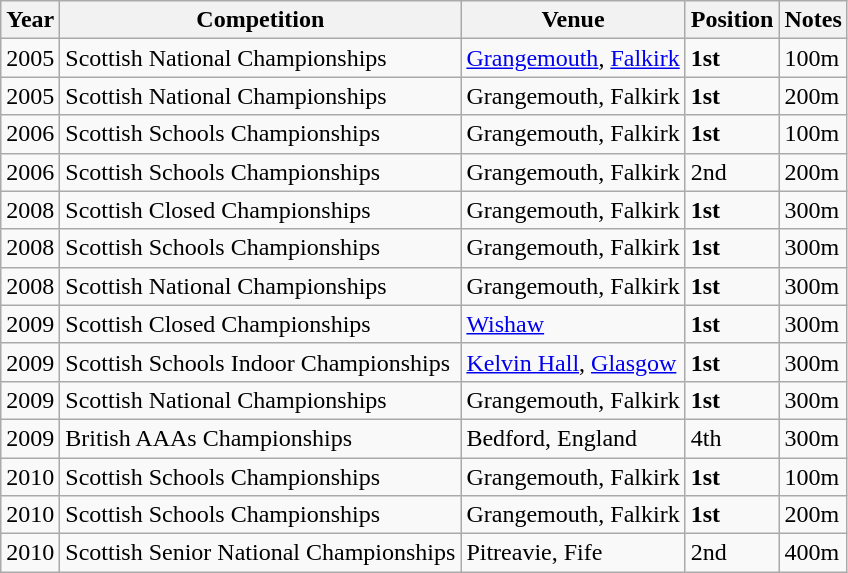<table class="wikitable">
<tr>
<th>Year</th>
<th>Competition</th>
<th>Venue</th>
<th>Position</th>
<th>Notes</th>
</tr>
<tr>
<td>2005</td>
<td>Scottish National Championships</td>
<td><a href='#'>Grangemouth</a>, <a href='#'>Falkirk</a></td>
<td><strong>1st</strong></td>
<td>100m</td>
</tr>
<tr>
<td>2005</td>
<td>Scottish National Championships</td>
<td>Grangemouth, Falkirk</td>
<td><strong>1st</strong></td>
<td>200m</td>
</tr>
<tr>
<td>2006</td>
<td>Scottish Schools Championships</td>
<td>Grangemouth, Falkirk</td>
<td><strong>1st</strong></td>
<td>100m</td>
</tr>
<tr>
<td>2006</td>
<td>Scottish Schools Championships</td>
<td>Grangemouth, Falkirk</td>
<td>2nd</td>
<td>200m</td>
</tr>
<tr>
<td>2008</td>
<td>Scottish Closed Championships</td>
<td>Grangemouth, Falkirk</td>
<td><strong>1st</strong></td>
<td>300m</td>
</tr>
<tr>
<td>2008</td>
<td>Scottish Schools Championships</td>
<td>Grangemouth, Falkirk</td>
<td><strong>1st</strong></td>
<td>300m</td>
</tr>
<tr>
<td>2008</td>
<td>Scottish National Championships</td>
<td>Grangemouth, Falkirk</td>
<td><strong>1st</strong></td>
<td>300m</td>
</tr>
<tr>
<td>2009</td>
<td>Scottish Closed Championships</td>
<td><a href='#'>Wishaw</a></td>
<td><strong>1st</strong></td>
<td>300m</td>
</tr>
<tr>
<td>2009</td>
<td>Scottish Schools Indoor Championships</td>
<td><a href='#'>Kelvin Hall</a>, <a href='#'>Glasgow</a></td>
<td><strong>1st</strong></td>
<td>300m</td>
</tr>
<tr>
<td>2009</td>
<td>Scottish National Championships</td>
<td>Grangemouth, Falkirk</td>
<td><strong>1st</strong></td>
<td>300m</td>
</tr>
<tr>
<td>2009</td>
<td>British AAAs Championships</td>
<td>Bedford, England</td>
<td>4th</td>
<td>300m</td>
</tr>
<tr>
<td>2010</td>
<td>Scottish Schools Championships</td>
<td>Grangemouth, Falkirk</td>
<td><strong>1st</strong></td>
<td>100m</td>
</tr>
<tr>
<td>2010</td>
<td>Scottish Schools Championships</td>
<td>Grangemouth, Falkirk</td>
<td><strong>1st</strong></td>
<td>200m</td>
</tr>
<tr>
<td>2010</td>
<td>Scottish Senior National Championships</td>
<td>Pitreavie, Fife</td>
<td>2nd</td>
<td>400m</td>
</tr>
</table>
